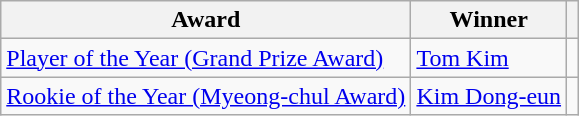<table class="wikitable">
<tr>
<th>Award</th>
<th>Winner</th>
<th></th>
</tr>
<tr>
<td><a href='#'>Player of the Year (Grand Prize Award)</a></td>
<td> <a href='#'>Tom Kim</a></td>
<td></td>
</tr>
<tr>
<td><a href='#'>Rookie of the Year (Myeong-chul Award)</a></td>
<td> <a href='#'>Kim Dong-eun</a></td>
<td></td>
</tr>
</table>
